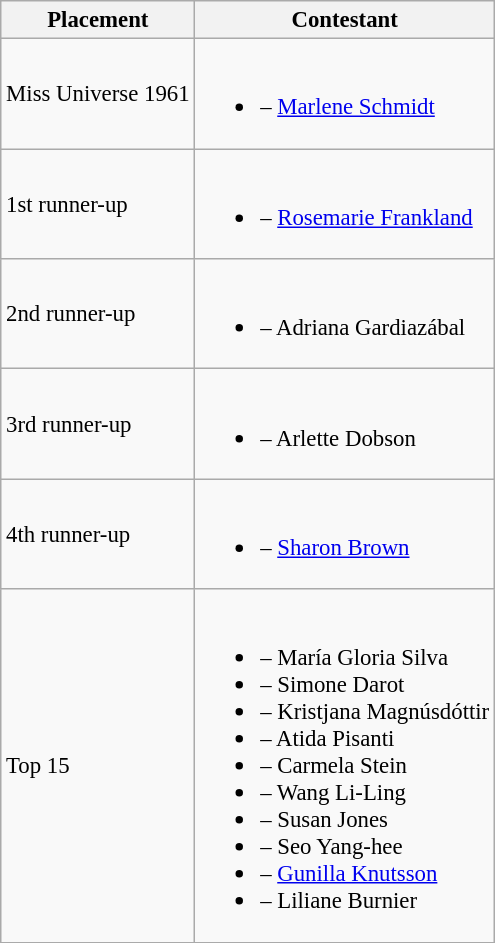<table class="wikitable sortable" style="font-size:95%;">
<tr>
<th>Placement</th>
<th>Contestant</th>
</tr>
<tr>
<td>Miss Universe 1961</td>
<td><br><ul><li> – <a href='#'>Marlene Schmidt</a></li></ul></td>
</tr>
<tr>
<td>1st runner-up</td>
<td><br><ul><li> – <a href='#'>Rosemarie Frankland</a></li></ul></td>
</tr>
<tr>
<td>2nd runner-up</td>
<td><br><ul><li> – Adriana Gardiazábal</li></ul></td>
</tr>
<tr>
<td>3rd runner-up</td>
<td><br><ul><li> – Arlette Dobson</li></ul></td>
</tr>
<tr>
<td>4th runner-up</td>
<td><br><ul><li> – <a href='#'>Sharon Brown</a></li></ul></td>
</tr>
<tr>
<td>Top 15</td>
<td><br><ul><li> – María Gloria Silva</li><li> – Simone Darot</li><li> – Kristjana Magnúsdóttir</li><li> – Atida Pisanti</li><li> – Carmela Stein</li><li> – Wang Li-Ling</li><li> – Susan Jones</li><li> – Seo Yang-hee</li><li> – <a href='#'>Gunilla Knutsson</a></li><li> – Liliane Burnier</li></ul></td>
</tr>
</table>
